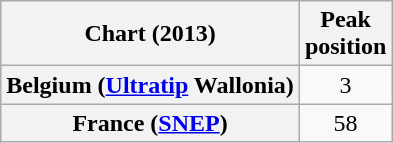<table class="wikitable sortable plainrowheaders">
<tr>
<th scope="col">Chart (2013)</th>
<th scope="col">Peak<br>position</th>
</tr>
<tr>
<th scope="row">Belgium (<a href='#'>Ultratip</a> Wallonia)</th>
<td style="text-align:center;">3</td>
</tr>
<tr>
<th scope="row">France (<a href='#'>SNEP</a>)</th>
<td style="text-align:center;">58</td>
</tr>
</table>
